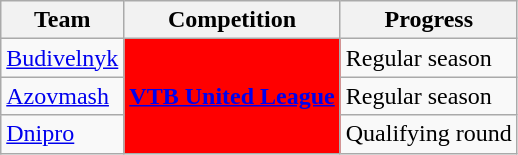<table class="wikitable sortable">
<tr>
<th>Team</th>
<th>Competition</th>
<th>Progress</th>
</tr>
<tr>
<td><a href='#'>Budivelnyk</a></td>
<td rowspan="3" style="background-color:red;color:white;text-align:center"><strong><span><a href='#'>VTB United League</a></span></strong></td>
<td>Regular season</td>
</tr>
<tr>
<td><a href='#'>Azovmash</a></td>
<td>Regular season</td>
</tr>
<tr>
<td><a href='#'>Dnipro</a></td>
<td>Qualifying round</td>
</tr>
</table>
